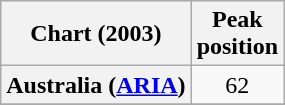<table class="wikitable sortable plainrowheaders">
<tr>
<th scope="col">Chart (2003)</th>
<th scope="col">Peak<br>position</th>
</tr>
<tr>
<th scope="row">Australia (<a href='#'>ARIA</a>)</th>
<td align="center">62</td>
</tr>
<tr>
</tr>
</table>
